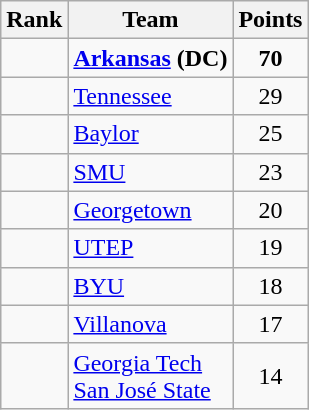<table class="wikitable sortable" style="text-align:center">
<tr>
<th>Rank</th>
<th>Team</th>
<th>Points</th>
</tr>
<tr>
<td></td>
<td align="left"><strong><a href='#'>Arkansas</a></strong> <strong>(DC)</strong></td>
<td><strong>70</strong></td>
</tr>
<tr>
<td></td>
<td align="left"><a href='#'>Tennessee</a></td>
<td>29</td>
</tr>
<tr>
<td></td>
<td align="left"><a href='#'>Baylor</a></td>
<td>25</td>
</tr>
<tr>
<td></td>
<td align="left"><a href='#'>SMU</a></td>
<td>23</td>
</tr>
<tr>
<td></td>
<td align="left"><a href='#'>Georgetown</a></td>
<td>20</td>
</tr>
<tr>
<td></td>
<td align="left"><a href='#'>UTEP</a></td>
<td>19</td>
</tr>
<tr>
<td></td>
<td align="left"><a href='#'>BYU</a></td>
<td>18</td>
</tr>
<tr>
<td></td>
<td align="left"><a href='#'>Villanova</a></td>
<td>17</td>
</tr>
<tr>
<td></td>
<td align="left"><a href='#'>Georgia Tech</a><br><a href='#'>San José State</a></td>
<td>14</td>
</tr>
</table>
